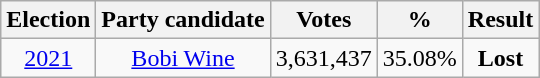<table class="wikitable" style="text-align:center">
<tr>
<th>Election</th>
<th>Party candidate</th>
<th>Votes</th>
<th>%</th>
<th>Result</th>
</tr>
<tr>
<td><a href='#'>2021</a></td>
<td><a href='#'>Bobi Wine</a></td>
<td>3,631,437</td>
<td>35.08%</td>
<td><strong>Lost</strong> <br></td>
</tr>
</table>
